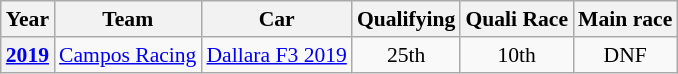<table class="wikitable" style="text-align:center; font-size:90%">
<tr>
<th>Year</th>
<th>Team</th>
<th>Car</th>
<th>Qualifying</th>
<th>Quali Race</th>
<th>Main race</th>
</tr>
<tr>
<th><a href='#'>2019</a></th>
<td align="left" nowrap> <a href='#'>Campos Racing</a></td>
<td align="left" nowrap><a href='#'>Dallara F3 2019</a></td>
<td>25th</td>
<td>10th</td>
<td>DNF</td>
</tr>
</table>
